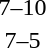<table style="text-align:center">
<tr>
<th width=200></th>
<th width=100></th>
<th width=200></th>
</tr>
<tr>
<td align=right></td>
<td>7–10</td>
<td align=left><strong></strong></td>
</tr>
<tr>
<td align=right><strong></strong></td>
<td>7–5</td>
<td align=left></td>
</tr>
</table>
